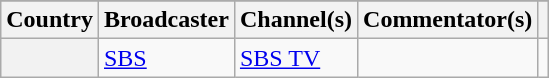<table class="wikitable plainrowheaders">
<tr>
</tr>
<tr>
<th scope="col">Country</th>
<th scope="col">Broadcaster</th>
<th scope="col">Channel(s)</th>
<th scope="col">Commentator(s)</th>
<th scope="col"></th>
</tr>
<tr>
<th scope="row"></th>
<td><a href='#'>SBS</a></td>
<td><a href='#'>SBS TV</a></td>
<td></td>
<td style="text-align:center"></td>
</tr>
</table>
